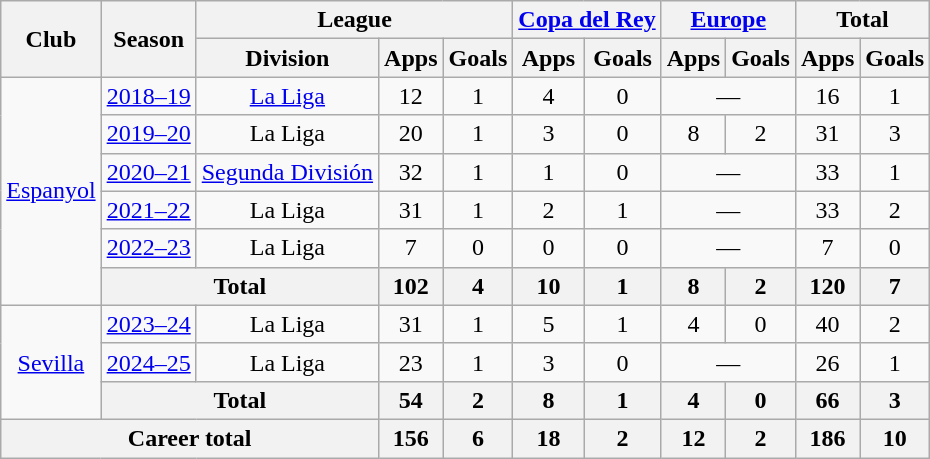<table class="wikitable" style="text-align:center">
<tr>
<th rowspan="2">Club</th>
<th rowspan="2">Season</th>
<th colspan="3">League</th>
<th colspan="2"><a href='#'>Copa del Rey</a></th>
<th colspan="2"><a href='#'>Europe</a></th>
<th colspan="2">Total</th>
</tr>
<tr>
<th>Division</th>
<th>Apps</th>
<th>Goals</th>
<th>Apps</th>
<th>Goals</th>
<th>Apps</th>
<th>Goals</th>
<th>Apps</th>
<th>Goals</th>
</tr>
<tr>
<td rowspan="6"><a href='#'>Espanyol</a></td>
<td><a href='#'>2018–19</a></td>
<td><a href='#'>La Liga</a></td>
<td>12</td>
<td>1</td>
<td>4</td>
<td>0</td>
<td colspan="2">—</td>
<td>16</td>
<td>1</td>
</tr>
<tr>
<td><a href='#'>2019–20</a></td>
<td>La Liga</td>
<td>20</td>
<td>1</td>
<td>3</td>
<td>0</td>
<td>8</td>
<td>2</td>
<td>31</td>
<td>3</td>
</tr>
<tr>
<td><a href='#'>2020–21</a></td>
<td><a href='#'>Segunda División</a></td>
<td>32</td>
<td>1</td>
<td>1</td>
<td>0</td>
<td colspan="2">—</td>
<td>33</td>
<td>1</td>
</tr>
<tr>
<td><a href='#'>2021–22</a></td>
<td>La Liga</td>
<td>31</td>
<td>1</td>
<td>2</td>
<td>1</td>
<td colspan="2">—</td>
<td>33</td>
<td>2</td>
</tr>
<tr>
<td><a href='#'>2022–23</a></td>
<td>La Liga</td>
<td>7</td>
<td>0</td>
<td>0</td>
<td>0</td>
<td colspan="2">—</td>
<td>7</td>
<td>0</td>
</tr>
<tr>
<th colspan="2">Total</th>
<th>102</th>
<th>4</th>
<th>10</th>
<th>1</th>
<th>8</th>
<th>2</th>
<th>120</th>
<th>7</th>
</tr>
<tr>
<td rowspan="3"><a href='#'>Sevilla</a></td>
<td><a href='#'>2023–24</a></td>
<td>La Liga</td>
<td>31</td>
<td>1</td>
<td>5</td>
<td>1</td>
<td>4</td>
<td>0</td>
<td>40</td>
<td>2</td>
</tr>
<tr>
<td><a href='#'>2024–25</a></td>
<td>La Liga</td>
<td>23</td>
<td>1</td>
<td>3</td>
<td>0</td>
<td colspan="2">—</td>
<td>26</td>
<td>1</td>
</tr>
<tr>
<th colspan="2">Total</th>
<th>54</th>
<th>2</th>
<th>8</th>
<th>1</th>
<th>4</th>
<th>0</th>
<th>66</th>
<th>3</th>
</tr>
<tr>
<th colspan="3">Career total</th>
<th>156</th>
<th>6</th>
<th>18</th>
<th>2</th>
<th>12</th>
<th>2</th>
<th>186</th>
<th>10</th>
</tr>
</table>
